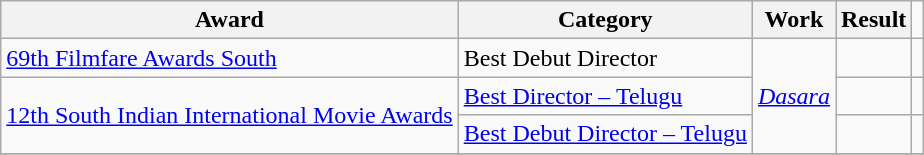<table class="wikitable sortable plainrowheaders">
<tr>
<th scope="col">Award</th>
<th scope="col">Category</th>
<th scope="col">Work</th>
<th scope="col">Result</th>
<td></td>
</tr>
<tr>
<td><a href='#'>69th Filmfare Awards South</a></td>
<td>Best Debut Director</td>
<td rowspan="3"><em><a href='#'>Dasara</a></em></td>
<td></td>
<td></td>
</tr>
<tr>
<td rowspan="2"><a href='#'>12th South Indian International Movie Awards</a></td>
<td><a href='#'>Best Director – Telugu</a></td>
<td></td>
<td></td>
</tr>
<tr>
<td><a href='#'>Best Debut Director – Telugu</a></td>
<td></td>
<td></td>
</tr>
<tr>
</tr>
</table>
